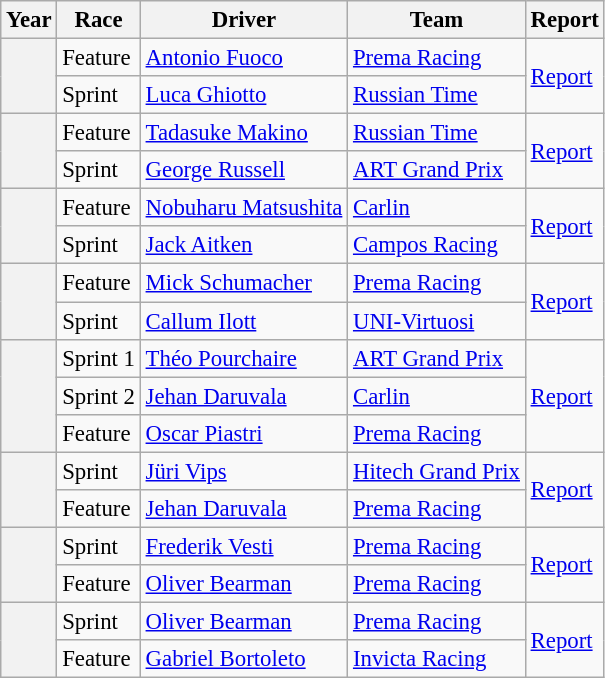<table class="wikitable" style="font-size:95%;">
<tr>
<th>Year</th>
<th>Race</th>
<th>Driver</th>
<th>Team</th>
<th>Report</th>
</tr>
<tr>
<th rowspan=2></th>
<td>Feature</td>
<td> <a href='#'>Antonio Fuoco</a></td>
<td><a href='#'>Prema Racing</a></td>
<td rowspan=2><a href='#'>Report</a></td>
</tr>
<tr>
<td>Sprint</td>
<td> <a href='#'>Luca Ghiotto</a></td>
<td><a href='#'>Russian Time</a></td>
</tr>
<tr>
<th rowspan=2></th>
<td>Feature</td>
<td> <a href='#'>Tadasuke Makino</a></td>
<td><a href='#'>Russian Time</a></td>
<td rowspan=2><a href='#'>Report</a></td>
</tr>
<tr>
<td>Sprint</td>
<td> <a href='#'>George Russell</a></td>
<td><a href='#'>ART Grand Prix</a></td>
</tr>
<tr>
<th rowspan=2></th>
<td>Feature</td>
<td> <a href='#'>Nobuharu Matsushita</a></td>
<td><a href='#'>Carlin</a></td>
<td rowspan=2><a href='#'>Report</a></td>
</tr>
<tr>
<td>Sprint</td>
<td> <a href='#'>Jack Aitken</a></td>
<td><a href='#'>Campos Racing</a></td>
</tr>
<tr>
<th rowspan=2></th>
<td>Feature</td>
<td> <a href='#'>Mick Schumacher</a></td>
<td><a href='#'>Prema Racing</a></td>
<td rowspan=2><a href='#'>Report</a></td>
</tr>
<tr>
<td>Sprint</td>
<td> <a href='#'>Callum Ilott</a></td>
<td><a href='#'>UNI-Virtuosi</a></td>
</tr>
<tr>
<th rowspan=3></th>
<td>Sprint 1</td>
<td> <a href='#'>Théo Pourchaire</a></td>
<td><a href='#'>ART Grand Prix</a></td>
<td rowspan=3><a href='#'>Report</a></td>
</tr>
<tr>
<td>Sprint 2</td>
<td> <a href='#'>Jehan Daruvala</a></td>
<td><a href='#'>Carlin</a></td>
</tr>
<tr>
<td>Feature</td>
<td> <a href='#'>Oscar Piastri</a></td>
<td><a href='#'>Prema Racing</a></td>
</tr>
<tr>
<th rowspan=2></th>
<td>Sprint</td>
<td> <a href='#'>Jüri Vips</a></td>
<td><a href='#'>Hitech Grand Prix</a></td>
<td rowspan=2><a href='#'>Report</a></td>
</tr>
<tr>
<td>Feature</td>
<td> <a href='#'>Jehan Daruvala</a></td>
<td><a href='#'>Prema Racing</a></td>
</tr>
<tr>
<th rowspan=2></th>
<td>Sprint</td>
<td> <a href='#'>Frederik Vesti</a></td>
<td><a href='#'>Prema Racing</a></td>
<td rowspan=2><a href='#'>Report</a></td>
</tr>
<tr>
<td>Feature</td>
<td> <a href='#'>Oliver Bearman</a></td>
<td><a href='#'>Prema Racing</a></td>
</tr>
<tr>
<th rowspan=2></th>
<td>Sprint</td>
<td> <a href='#'>Oliver Bearman</a></td>
<td><a href='#'>Prema Racing</a></td>
<td rowspan=2><a href='#'>Report</a></td>
</tr>
<tr>
<td>Feature</td>
<td> <a href='#'>Gabriel Bortoleto</a></td>
<td><a href='#'>Invicta Racing</a></td>
</tr>
</table>
